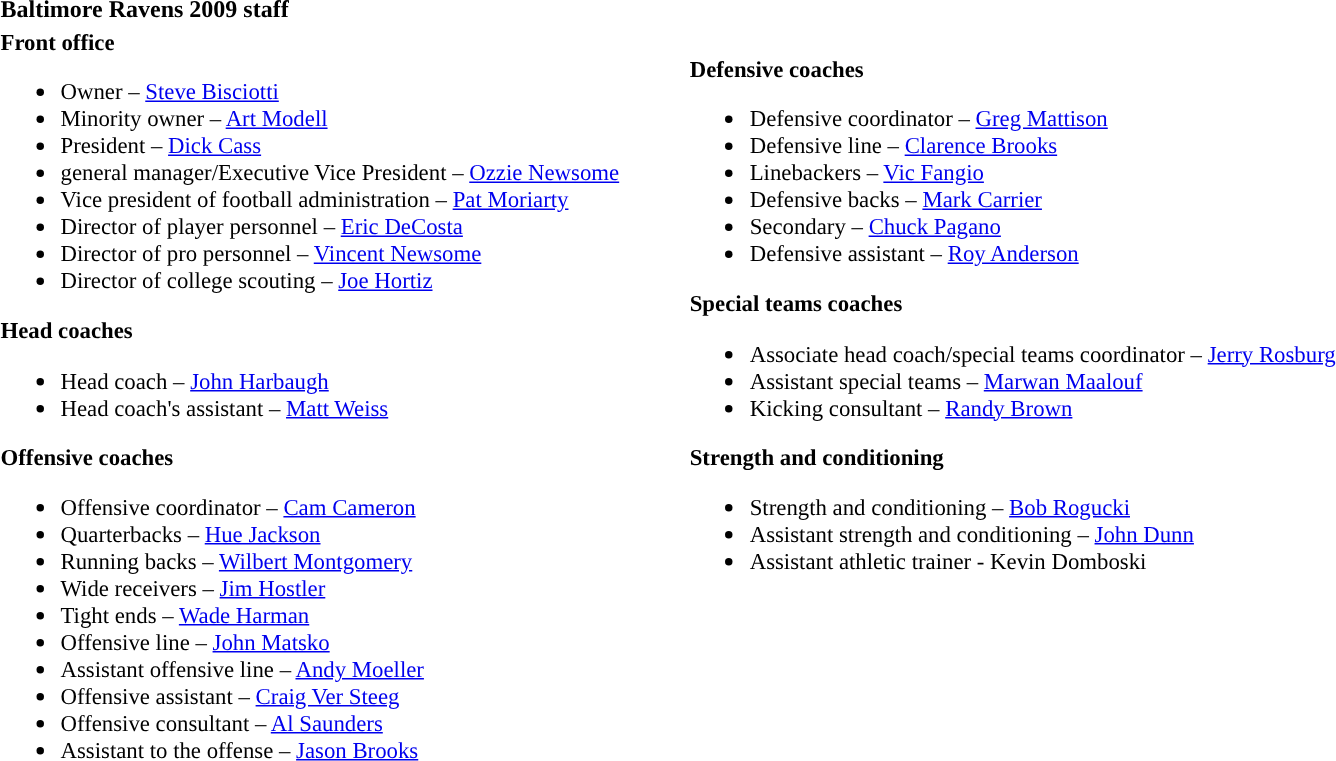<table class="toccolours" style="text-align: left">
<tr>
<th colspan="7"><strong>Baltimore Ravens 2009 staff</strong></th>
</tr>
<tr>
<td style="font-size:95%;vertical-align:top"><strong>Front office</strong><br><ul><li>Owner – <a href='#'>Steve Bisciotti</a></li><li>Minority owner – <a href='#'>Art Modell</a></li><li>President – <a href='#'>Dick Cass</a></li><li>general manager/Executive Vice President – <a href='#'>Ozzie Newsome</a></li><li>Vice president of football administration – <a href='#'>Pat Moriarty</a></li><li>Director of player personnel – <a href='#'>Eric DeCosta</a></li><li>Director of pro personnel – <a href='#'>Vincent Newsome</a></li><li>Director of college scouting – <a href='#'>Joe Hortiz</a></li></ul><strong>Head coaches</strong><ul><li>Head coach – <a href='#'>John Harbaugh</a></li><li>Head coach's assistant – <a href='#'>Matt Weiss</a></li></ul><strong>Offensive coaches</strong><ul><li>Offensive coordinator – <a href='#'>Cam Cameron</a></li><li>Quarterbacks – <a href='#'>Hue Jackson</a></li><li>Running backs – <a href='#'>Wilbert Montgomery</a></li><li>Wide receivers – <a href='#'>Jim Hostler</a></li><li>Tight ends – <a href='#'>Wade Harman</a></li><li>Offensive line – <a href='#'>John Matsko</a></li><li>Assistant offensive line – <a href='#'>Andy Moeller</a></li><li>Offensive assistant – <a href='#'>Craig Ver Steeg</a></li><li>Offensive consultant – <a href='#'>Al Saunders</a></li><li>Assistant to the offense – <a href='#'>Jason Brooks</a></li></ul></td>
<td width="35"> </td>
<td valign="top"></td>
<td style="font-size:95%;vertical-align:top"><br><strong>Defensive coaches</strong><ul><li>Defensive coordinator – <a href='#'>Greg Mattison</a></li><li>Defensive line – <a href='#'>Clarence Brooks</a></li><li>Linebackers – <a href='#'>Vic Fangio</a></li><li>Defensive backs – <a href='#'>Mark Carrier</a></li><li>Secondary – <a href='#'>Chuck Pagano</a></li><li>Defensive assistant – <a href='#'>Roy Anderson</a></li></ul><strong>Special teams coaches</strong><ul><li>Associate head coach/special teams coordinator – <a href='#'>Jerry Rosburg</a></li><li>Assistant special teams – <a href='#'>Marwan Maalouf</a></li><li>Kicking consultant – <a href='#'>Randy Brown</a></li></ul><strong>Strength and conditioning</strong><ul><li>Strength and conditioning – <a href='#'>Bob Rogucki</a></li><li>Assistant strength and conditioning – <a href='#'>John Dunn</a></li><li>Assistant athletic trainer - Kevin Domboski</li></ul></td>
</tr>
</table>
